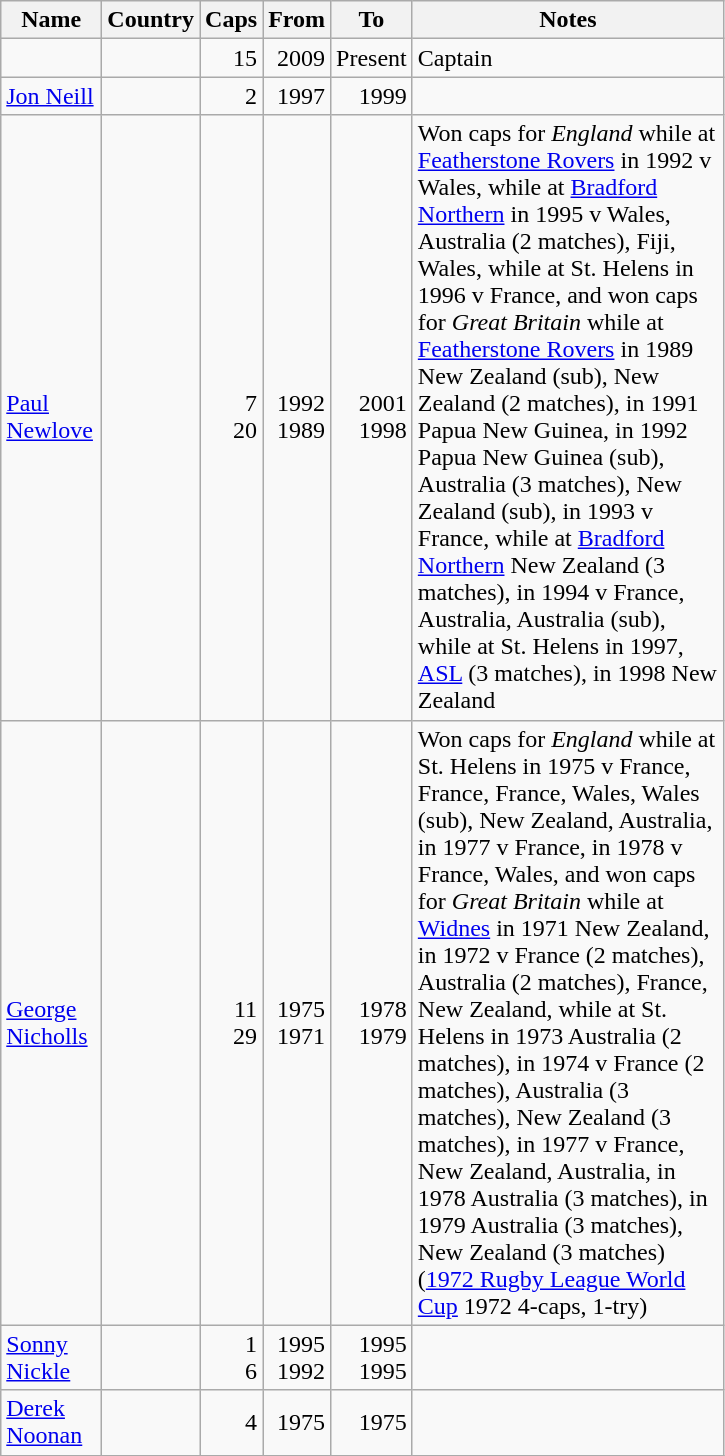<table class="wikitable">
<tr>
<th width="60px">Name</th>
<th width="30px">Country</th>
<th width="30px">Caps</th>
<th width="30px">From</th>
<th width="30px">To</th>
<th width="200px">Notes</th>
</tr>
<tr>
<td align="left"></td>
<td align="left"></td>
<td align="right">15</td>
<td align="right">2009</td>
<td align="right">Present</td>
<td align="left">Captain</td>
</tr>
<tr>
<td align="left"><a href='#'>Jon Neill</a></td>
<td align="left"></td>
<td align="right">2</td>
<td align="right">1997</td>
<td align="right">1999</td>
<td align="left"></td>
</tr>
<tr>
<td align="left"><a href='#'>Paul Newlove</a></td>
<td align="left"><br></td>
<td align="right">7<br>20</td>
<td align="right">1992<br>1989</td>
<td align="right">2001<br>1998</td>
<td align="left">Won caps for <em>England</em> while at <a href='#'>Featherstone Rovers</a> in 1992 v Wales, while at <a href='#'>Bradford Northern</a> in 1995 v Wales, Australia (2 matches), Fiji, Wales, while at St. Helens in 1996 v France, and won caps for <em>Great Britain</em> while at <a href='#'>Featherstone Rovers</a> in 1989 New Zealand (sub), New Zealand (2 matches), in 1991 Papua New Guinea, in 1992 Papua New Guinea (sub), Australia (3 matches), New Zealand (sub), in 1993 v France, while at <a href='#'>Bradford Northern</a> New Zealand (3 matches), in 1994 v France, Australia, Australia (sub), while at St. Helens in 1997, <a href='#'>ASL</a> (3 matches), in 1998 New Zealand</td>
</tr>
<tr>
<td align="left"><a href='#'>George Nicholls</a></td>
<td align="left"><br></td>
<td align="right">11<br>29</td>
<td align="right">1975<br>1971</td>
<td align="right">1978<br>1979</td>
<td align="left">Won caps for <em>England</em> while at St. Helens in 1975 v France, France, France, Wales, Wales (sub), New Zealand, Australia, in 1977 v France, in 1978 v France, Wales, and won caps for <em>Great Britain</em> while at <a href='#'>Widnes</a> in 1971 New Zealand, in 1972 v France (2 matches), Australia (2 matches), France, New Zealand, while at St. Helens in 1973 Australia (2 matches), in 1974 v France (2 matches), Australia (3 matches), New Zealand (3 matches), in 1977 v France, New Zealand, Australia, in 1978 Australia (3 matches), in 1979 Australia (3 matches), New Zealand (3 matches) (<a href='#'>1972 Rugby League World Cup</a> 1972 4-caps, 1-try)</td>
</tr>
<tr>
<td align="left"><a href='#'>Sonny Nickle</a></td>
<td align="left"><br></td>
<td align="right">1<br>6</td>
<td align="right">1995<br>1992</td>
<td align="right">1995<br>1995</td>
<td align="left"></td>
</tr>
<tr>
<td align="left"><a href='#'>Derek Noonan</a></td>
<td align="left"></td>
<td align="right">4</td>
<td align="right">1975</td>
<td align="right">1975</td>
<td align="left"></td>
</tr>
<tr>
</tr>
</table>
